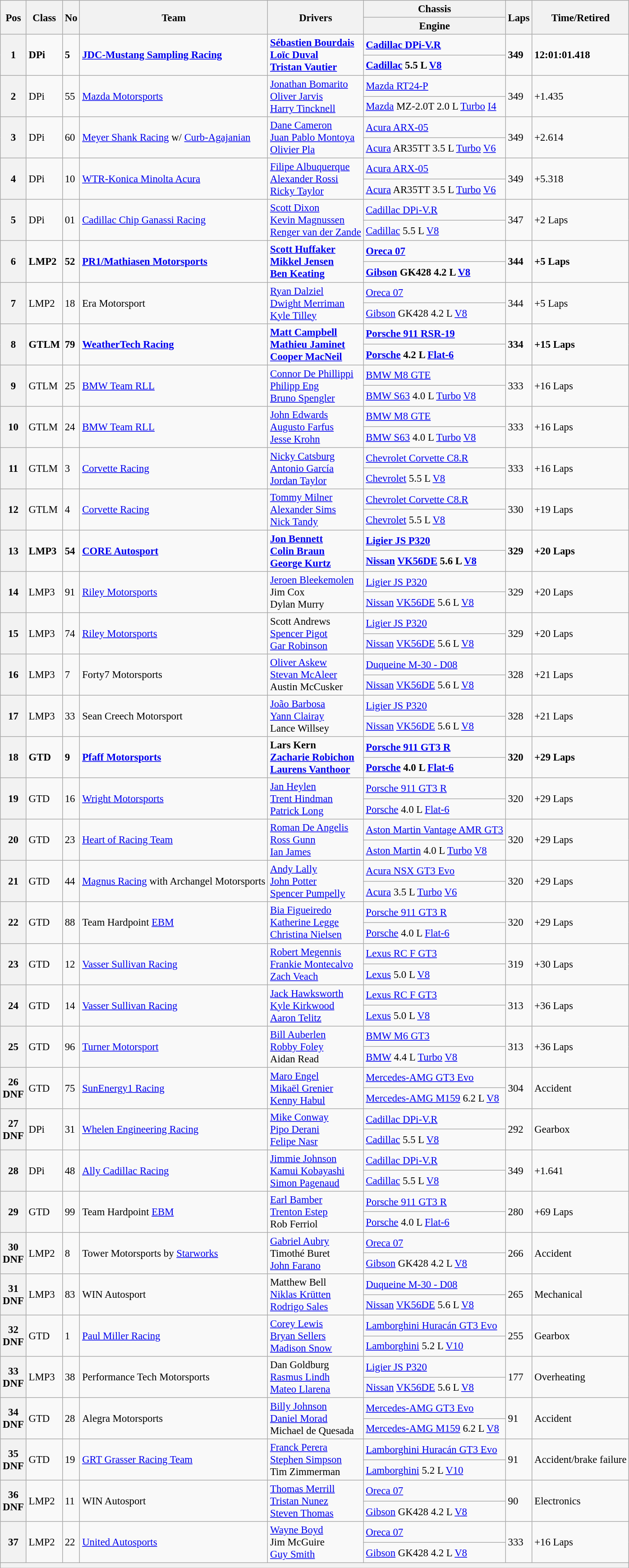<table class="wikitable" style="font-size: 95%;">
<tr>
<th rowspan=2>Pos</th>
<th rowspan=2>Class</th>
<th rowspan=2>No</th>
<th rowspan=2>Team</th>
<th rowspan=2>Drivers</th>
<th>Chassis</th>
<th rowspan=2>Laps</th>
<th rowspan=2>Time/Retired</th>
</tr>
<tr>
<th>Engine</th>
</tr>
<tr style="font-weight:bold">
<th rowspan=2>1</th>
<td rowspan=2>DPi</td>
<td rowspan=2>5</td>
<td rowspan=2> <a href='#'>JDC-Mustang Sampling Racing</a></td>
<td rowspan=2> <a href='#'>Sébastien Bourdais</a><br> <a href='#'>Loïc Duval</a><br> <a href='#'>Tristan Vautier</a></td>
<td><a href='#'>Cadillac DPi-V.R</a></td>
<td rowspan=2>349</td>
<td rowspan=2>12:01:01.418</td>
</tr>
<tr style="font-weight:bold">
<td><a href='#'>Cadillac</a> 5.5 L <a href='#'>V8</a></td>
</tr>
<tr>
<th rowspan=2>2</th>
<td rowspan=2>DPi</td>
<td rowspan=2>55</td>
<td rowspan=2> <a href='#'>Mazda Motorsports</a></td>
<td rowspan=2> <a href='#'>Jonathan Bomarito</a><br> <a href='#'>Oliver Jarvis</a><br> <a href='#'>Harry Tincknell</a></td>
<td><a href='#'>Mazda RT24-P</a></td>
<td rowspan=2>349</td>
<td rowspan=2>+1.435</td>
</tr>
<tr>
<td><a href='#'>Mazda</a> MZ-2.0T 2.0 L <a href='#'>Turbo</a> <a href='#'>I4</a></td>
</tr>
<tr>
<th rowspan=2>3</th>
<td rowspan=2>DPi</td>
<td rowspan=2>60</td>
<td rowspan=2> <a href='#'>Meyer Shank Racing</a> w/ <a href='#'>Curb-Agajanian</a></td>
<td rowspan=2> <a href='#'>Dane Cameron</a><br> <a href='#'>Juan Pablo Montoya</a><br> <a href='#'>Olivier Pla</a></td>
<td><a href='#'>Acura ARX-05</a></td>
<td rowspan=2>349</td>
<td rowspan=2>+2.614</td>
</tr>
<tr>
<td><a href='#'>Acura</a> AR35TT 3.5 L <a href='#'>Turbo</a> <a href='#'>V6</a></td>
</tr>
<tr>
<th rowspan=2>4</th>
<td rowspan=2>DPi</td>
<td rowspan=2>10</td>
<td rowspan=2> <a href='#'>WTR-Konica Minolta Acura</a></td>
<td rowspan=2> <a href='#'>Filipe Albuquerque</a><br> <a href='#'>Alexander Rossi</a><br> <a href='#'>Ricky Taylor</a></td>
<td><a href='#'>Acura ARX-05</a></td>
<td rowspan=2>349</td>
<td rowspan=2>+5.318</td>
</tr>
<tr>
<td><a href='#'>Acura</a> AR35TT 3.5 L <a href='#'>Turbo</a> <a href='#'>V6</a></td>
</tr>
<tr>
<th rowspan=2>5</th>
<td rowspan=2>DPi</td>
<td rowspan=2>01</td>
<td rowspan=2> <a href='#'>Cadillac Chip Ganassi Racing</a></td>
<td rowspan=2> <a href='#'>Scott Dixon</a><br> <a href='#'>Kevin Magnussen</a><br> <a href='#'>Renger van der Zande</a></td>
<td><a href='#'>Cadillac DPi-V.R</a></td>
<td rowspan=2>347</td>
<td rowspan=2>+2 Laps</td>
</tr>
<tr>
<td><a href='#'>Cadillac</a> 5.5 L <a href='#'>V8</a></td>
</tr>
<tr style="font-weight:bold">
<th rowspan=2>6</th>
<td rowspan=2>LMP2</td>
<td rowspan=2>52</td>
<td rowspan=2> <a href='#'>PR1/Mathiasen Motorsports</a></td>
<td rowspan=2> <a href='#'>Scott Huffaker</a><br> <a href='#'>Mikkel Jensen</a><br> <a href='#'>Ben Keating</a></td>
<td><a href='#'>Oreca 07</a></td>
<td rowspan=2>344</td>
<td rowspan=2>+5 Laps</td>
</tr>
<tr style="font-weight:bold">
<td><a href='#'>Gibson</a> GK428 4.2 L <a href='#'>V8</a></td>
</tr>
<tr>
<th rowspan=2>7</th>
<td rowspan=2>LMP2</td>
<td rowspan=2>18</td>
<td rowspan=2> Era Motorsport</td>
<td rowspan=2> <a href='#'>Ryan Dalziel</a><br> <a href='#'>Dwight Merriman</a><br> <a href='#'>Kyle Tilley</a></td>
<td><a href='#'>Oreca 07</a></td>
<td rowspan=2>344</td>
<td rowspan=2>+5 Laps</td>
</tr>
<tr>
<td><a href='#'>Gibson</a> GK428 4.2 L <a href='#'>V8</a></td>
</tr>
<tr style="font-weight:bold">
<th rowspan=2>8</th>
<td rowspan=2>GTLM</td>
<td rowspan=2>79</td>
<td rowspan=2> <a href='#'>WeatherTech Racing</a></td>
<td rowspan=2> <a href='#'>Matt Campbell</a><br> <a href='#'>Mathieu Jaminet</a><br> <a href='#'>Cooper MacNeil</a></td>
<td><a href='#'>Porsche 911 RSR-19</a></td>
<td rowspan=2>334</td>
<td rowspan=2>+15 Laps</td>
</tr>
<tr style="font-weight:bold">
<td><a href='#'>Porsche</a> 4.2 L <a href='#'>Flat-6</a></td>
</tr>
<tr>
<th rowspan=2>9</th>
<td rowspan=2>GTLM</td>
<td rowspan=2>25</td>
<td rowspan=2> <a href='#'>BMW Team RLL</a></td>
<td rowspan=2> <a href='#'>Connor De Phillippi</a><br> <a href='#'>Philipp Eng</a><br> <a href='#'>Bruno Spengler</a></td>
<td><a href='#'>BMW M8 GTE</a></td>
<td rowspan=2>333</td>
<td rowspan=2>+16 Laps</td>
</tr>
<tr>
<td><a href='#'>BMW S63</a> 4.0 L <a href='#'>Turbo</a> <a href='#'>V8</a></td>
</tr>
<tr>
<th rowspan=2>10</th>
<td rowspan=2>GTLM</td>
<td rowspan=2>24</td>
<td rowspan=2> <a href='#'>BMW Team RLL</a></td>
<td rowspan=2> <a href='#'>John Edwards</a><br> <a href='#'>Augusto Farfus</a><br> <a href='#'>Jesse Krohn</a></td>
<td><a href='#'>BMW M8 GTE</a></td>
<td rowspan=2>333</td>
<td rowspan=2>+16 Laps</td>
</tr>
<tr>
<td><a href='#'>BMW S63</a> 4.0 L <a href='#'>Turbo</a> <a href='#'>V8</a></td>
</tr>
<tr>
<th rowspan=2>11</th>
<td rowspan=2>GTLM</td>
<td rowspan=2>3</td>
<td rowspan=2> <a href='#'>Corvette Racing</a></td>
<td rowspan=2> <a href='#'>Nicky Catsburg</a><br> <a href='#'>Antonio García</a><br> <a href='#'>Jordan Taylor</a></td>
<td><a href='#'>Chevrolet Corvette C8.R</a></td>
<td rowspan=2>333</td>
<td rowspan=2>+16 Laps</td>
</tr>
<tr>
<td><a href='#'>Chevrolet</a> 5.5 L <a href='#'>V8</a></td>
</tr>
<tr>
<th rowspan=2>12</th>
<td rowspan=2>GTLM</td>
<td rowspan=2>4</td>
<td rowspan=2> <a href='#'>Corvette Racing</a></td>
<td rowspan=2> <a href='#'>Tommy Milner</a><br> <a href='#'>Alexander Sims</a><br> <a href='#'>Nick Tandy</a></td>
<td><a href='#'>Chevrolet Corvette C8.R</a></td>
<td rowspan=2>330</td>
<td rowspan=2>+19 Laps</td>
</tr>
<tr>
<td><a href='#'>Chevrolet</a> 5.5 L <a href='#'>V8</a></td>
</tr>
<tr style="font-weight:bold">
<th rowspan=2>13</th>
<td rowspan=2>LMP3</td>
<td rowspan=2>54</td>
<td rowspan=2> <a href='#'>CORE Autosport</a></td>
<td rowspan=2> <a href='#'>Jon Bennett</a><br> <a href='#'>Colin Braun</a><br> <a href='#'>George Kurtz</a></td>
<td><a href='#'>Ligier JS P320</a></td>
<td rowspan=2>329</td>
<td rowspan=2>+20 Laps</td>
</tr>
<tr style="font-weight:bold">
<td><a href='#'>Nissan</a> <a href='#'>VK56DE</a> 5.6 L <a href='#'>V8</a></td>
</tr>
<tr>
<th rowspan=2>14</th>
<td rowspan=2>LMP3</td>
<td rowspan=2>91</td>
<td rowspan=2> <a href='#'>Riley Motorsports</a></td>
<td rowspan=2> <a href='#'>Jeroen Bleekemolen</a><br> Jim Cox<br> Dylan Murry</td>
<td><a href='#'>Ligier JS P320</a></td>
<td rowspan=2>329</td>
<td rowspan=2>+20 Laps</td>
</tr>
<tr>
<td><a href='#'>Nissan</a> <a href='#'>VK56DE</a> 5.6 L <a href='#'>V8</a></td>
</tr>
<tr>
<th rowspan=2>15</th>
<td rowspan=2>LMP3</td>
<td rowspan=2>74</td>
<td rowspan=2> <a href='#'>Riley Motorsports</a></td>
<td rowspan=2> Scott Andrews<br> <a href='#'>Spencer Pigot</a><br> <a href='#'>Gar Robinson</a></td>
<td><a href='#'>Ligier JS P320</a></td>
<td rowspan=2>329</td>
<td rowspan=2>+20 Laps</td>
</tr>
<tr>
<td><a href='#'>Nissan</a> <a href='#'>VK56DE</a> 5.6 L <a href='#'>V8</a></td>
</tr>
<tr>
<th rowspan=2>16</th>
<td rowspan=2>LMP3</td>
<td rowspan=2>7</td>
<td rowspan=2> Forty7 Motorsports</td>
<td rowspan=2> <a href='#'>Oliver Askew</a><br> <a href='#'>Stevan McAleer</a><br> Austin McCusker</td>
<td><a href='#'>Duqueine M-30 - D08</a></td>
<td rowspan=2>328</td>
<td rowspan=2>+21 Laps</td>
</tr>
<tr>
<td><a href='#'>Nissan</a> <a href='#'>VK56DE</a> 5.6 L <a href='#'>V8</a></td>
</tr>
<tr>
<th rowspan=2>17</th>
<td rowspan=2>LMP3</td>
<td rowspan=2>33</td>
<td rowspan=2> Sean Creech Motorsport</td>
<td rowspan=2> <a href='#'>João Barbosa</a><br> <a href='#'>Yann Clairay</a><br> Lance Willsey</td>
<td><a href='#'>Ligier JS P320</a></td>
<td rowspan=2>328</td>
<td rowspan=2>+21 Laps</td>
</tr>
<tr>
<td><a href='#'>Nissan</a> <a href='#'>VK56DE</a> 5.6 L <a href='#'>V8</a></td>
</tr>
<tr style="font-weight:bold">
<th rowspan=2>18</th>
<td rowspan=2>GTD</td>
<td rowspan=2>9</td>
<td rowspan=2> <a href='#'>Pfaff Motorsports</a></td>
<td rowspan=2> Lars Kern<br> <a href='#'>Zacharie Robichon</a><br> <a href='#'>Laurens Vanthoor</a></td>
<td><a href='#'>Porsche 911 GT3 R</a></td>
<td rowspan=2>320</td>
<td rowspan=2>+29 Laps</td>
</tr>
<tr style="font-weight:bold">
<td><a href='#'>Porsche</a> 4.0 L <a href='#'>Flat-6</a></td>
</tr>
<tr>
<th rowspan=2>19</th>
<td rowspan=2>GTD</td>
<td rowspan=2>16</td>
<td rowspan=2> <a href='#'>Wright Motorsports</a></td>
<td rowspan=2> <a href='#'>Jan Heylen</a><br> <a href='#'>Trent Hindman</a><br> <a href='#'>Patrick Long</a></td>
<td><a href='#'>Porsche 911 GT3 R</a></td>
<td rowspan=2>320</td>
<td rowspan=2>+29 Laps</td>
</tr>
<tr>
<td><a href='#'>Porsche</a> 4.0 L <a href='#'>Flat-6</a></td>
</tr>
<tr>
<th rowspan=2>20</th>
<td rowspan=2>GTD</td>
<td rowspan=2>23</td>
<td rowspan=2> <a href='#'>Heart of Racing Team</a></td>
<td rowspan=2> <a href='#'>Roman De Angelis</a><br> <a href='#'>Ross Gunn</a><br> <a href='#'>Ian James</a></td>
<td><a href='#'>Aston Martin Vantage AMR GT3</a></td>
<td rowspan=2>320</td>
<td rowspan=2>+29 Laps</td>
</tr>
<tr>
<td><a href='#'>Aston Martin</a> 4.0 L <a href='#'>Turbo</a> <a href='#'>V8</a></td>
</tr>
<tr>
<th rowspan=2>21</th>
<td rowspan=2>GTD</td>
<td rowspan=2>44</td>
<td rowspan=2> <a href='#'>Magnus Racing</a> with Archangel Motorsports</td>
<td rowspan=2> <a href='#'>Andy Lally</a><br> <a href='#'>John Potter</a><br> <a href='#'>Spencer Pumpelly</a></td>
<td><a href='#'>Acura NSX GT3 Evo</a></td>
<td rowspan=2>320</td>
<td rowspan=2>+29 Laps</td>
</tr>
<tr>
<td><a href='#'>Acura</a> 3.5 L <a href='#'>Turbo</a> <a href='#'>V6</a></td>
</tr>
<tr>
<th rowspan=2>22</th>
<td rowspan=2>GTD</td>
<td rowspan=2>88</td>
<td rowspan=2> Team Hardpoint <a href='#'>EBM</a></td>
<td rowspan=2> <a href='#'>Bia Figueiredo</a><br> <a href='#'>Katherine Legge</a><br> <a href='#'>Christina Nielsen</a></td>
<td><a href='#'>Porsche 911 GT3 R</a></td>
<td rowspan=2>320</td>
<td rowspan=2>+29 Laps</td>
</tr>
<tr>
<td><a href='#'>Porsche</a> 4.0 L <a href='#'>Flat-6</a></td>
</tr>
<tr>
<th rowspan=2>23</th>
<td rowspan=2>GTD</td>
<td rowspan=2>12</td>
<td rowspan=2> <a href='#'>Vasser Sullivan Racing</a></td>
<td rowspan=2> <a href='#'>Robert Megennis</a><br> <a href='#'>Frankie Montecalvo</a><br> <a href='#'>Zach Veach</a></td>
<td><a href='#'>Lexus RC F GT3</a></td>
<td rowspan=2>319</td>
<td rowspan=2>+30 Laps</td>
</tr>
<tr>
<td><a href='#'>Lexus</a> 5.0 L <a href='#'>V8</a></td>
</tr>
<tr>
<th rowspan=2>24</th>
<td rowspan=2>GTD</td>
<td rowspan=2>14</td>
<td rowspan=2> <a href='#'>Vasser Sullivan Racing</a></td>
<td rowspan=2> <a href='#'>Jack Hawksworth</a><br> <a href='#'>Kyle Kirkwood</a><br> <a href='#'>Aaron Telitz</a></td>
<td><a href='#'>Lexus RC F GT3</a></td>
<td rowspan=2>313</td>
<td rowspan=2>+36 Laps</td>
</tr>
<tr>
<td><a href='#'>Lexus</a> 5.0 L <a href='#'>V8</a></td>
</tr>
<tr>
<th rowspan=2>25</th>
<td rowspan=2>GTD</td>
<td rowspan=2>96</td>
<td rowspan=2> <a href='#'>Turner Motorsport</a></td>
<td rowspan=2> <a href='#'>Bill Auberlen</a><br> <a href='#'>Robby Foley</a><br> Aidan Read</td>
<td><a href='#'>BMW M6 GT3</a></td>
<td rowspan=2>313</td>
<td rowspan=2>+36 Laps</td>
</tr>
<tr>
<td><a href='#'>BMW</a> 4.4 L <a href='#'>Turbo</a> <a href='#'>V8</a></td>
</tr>
<tr>
<th rowspan=2>26<br>DNF</th>
<td rowspan=2>GTD</td>
<td rowspan=2>75</td>
<td rowspan=2> <a href='#'>SunEnergy1 Racing</a></td>
<td rowspan=2> <a href='#'>Maro Engel</a><br> <a href='#'>Mikaël Grenier</a><br> <a href='#'>Kenny Habul</a></td>
<td><a href='#'>Mercedes-AMG GT3 Evo</a></td>
<td rowspan=2>304</td>
<td rowspan=2>Accident</td>
</tr>
<tr>
<td><a href='#'>Mercedes-AMG M159</a> 6.2 L <a href='#'>V8</a></td>
</tr>
<tr>
<th rowspan=2>27<br>DNF</th>
<td rowspan=2>DPi</td>
<td rowspan=2>31</td>
<td rowspan=2> <a href='#'>Whelen Engineering Racing</a></td>
<td rowspan=2> <a href='#'>Mike Conway</a><br> <a href='#'>Pipo Derani</a><br> <a href='#'>Felipe Nasr</a></td>
<td><a href='#'>Cadillac DPi-V.R</a></td>
<td rowspan=2>292</td>
<td rowspan=2>Gearbox</td>
</tr>
<tr>
<td><a href='#'>Cadillac</a> 5.5 L <a href='#'>V8</a></td>
</tr>
<tr>
<th rowspan=2>28</th>
<td rowspan=2>DPi</td>
<td rowspan=2>48</td>
<td rowspan=2> <a href='#'>Ally Cadillac Racing</a></td>
<td rowspan=2> <a href='#'>Jimmie Johnson</a><br> <a href='#'>Kamui Kobayashi</a><br> <a href='#'>Simon Pagenaud</a></td>
<td><a href='#'>Cadillac DPi-V.R</a></td>
<td rowspan=2>349</td>
<td rowspan=2>+1.641</td>
</tr>
<tr>
<td><a href='#'>Cadillac</a> 5.5 L <a href='#'>V8</a></td>
</tr>
<tr>
<th rowspan=2>29</th>
<td rowspan=2>GTD</td>
<td rowspan=2>99</td>
<td rowspan=2> Team Hardpoint <a href='#'>EBM</a></td>
<td rowspan=2> <a href='#'>Earl Bamber</a><br> <a href='#'>Trenton Estep</a><br> Rob Ferriol</td>
<td><a href='#'>Porsche 911 GT3 R</a></td>
<td rowspan=2>280</td>
<td rowspan=2>+69 Laps</td>
</tr>
<tr>
<td><a href='#'>Porsche</a> 4.0 L <a href='#'>Flat-6</a></td>
</tr>
<tr>
<th rowspan=2>30<br>DNF</th>
<td rowspan=2>LMP2</td>
<td rowspan=2>8</td>
<td rowspan=2> Tower Motorsports by <a href='#'>Starworks</a></td>
<td rowspan=2> <a href='#'>Gabriel Aubry</a><br> Timothé Buret<br> <a href='#'>John Farano</a></td>
<td><a href='#'>Oreca 07</a></td>
<td rowspan=2>266</td>
<td rowspan=2>Accident</td>
</tr>
<tr>
<td><a href='#'>Gibson</a> GK428 4.2 L <a href='#'>V8</a></td>
</tr>
<tr>
<th rowspan=2>31<br>DNF</th>
<td rowspan=2>LMP3</td>
<td rowspan=2>83</td>
<td rowspan=2> WIN Autosport</td>
<td rowspan=2> Matthew Bell<br> <a href='#'>Niklas Krütten</a><br> <a href='#'>Rodrigo Sales</a></td>
<td><a href='#'>Duqueine M-30 - D08</a></td>
<td rowspan=2>265</td>
<td rowspan=2>Mechanical</td>
</tr>
<tr>
<td><a href='#'>Nissan</a> <a href='#'>VK56DE</a> 5.6 L <a href='#'>V8</a></td>
</tr>
<tr>
<th rowspan=2>32<br>DNF</th>
<td rowspan=2>GTD</td>
<td rowspan=2>1</td>
<td rowspan=2> <a href='#'>Paul Miller Racing</a></td>
<td rowspan=2> <a href='#'>Corey Lewis</a><br> <a href='#'>Bryan Sellers</a><br> <a href='#'>Madison Snow</a></td>
<td><a href='#'>Lamborghini Huracán GT3 Evo</a></td>
<td rowspan=2>255</td>
<td rowspan=2>Gearbox</td>
</tr>
<tr>
<td><a href='#'>Lamborghini</a> 5.2 L <a href='#'>V10</a></td>
</tr>
<tr>
<th rowspan=2>33<br>DNF</th>
<td rowspan=2>LMP3</td>
<td rowspan=2>38</td>
<td rowspan=2> Performance Tech Motorsports</td>
<td rowspan=2> Dan Goldburg<br> <a href='#'>Rasmus Lindh</a><br> <a href='#'>Mateo Llarena</a></td>
<td><a href='#'>Ligier JS P320</a></td>
<td rowspan=2>177</td>
<td rowspan=2>Overheating</td>
</tr>
<tr>
<td><a href='#'>Nissan</a> <a href='#'>VK56DE</a> 5.6 L <a href='#'>V8</a></td>
</tr>
<tr>
<th rowspan=2>34<br>DNF</th>
<td rowspan=2>GTD</td>
<td rowspan=2>28</td>
<td rowspan=2> Alegra Motorsports</td>
<td rowspan=2> <a href='#'>Billy Johnson</a><br> <a href='#'>Daniel Morad</a><br> Michael de Quesada</td>
<td><a href='#'>Mercedes-AMG GT3 Evo</a></td>
<td rowspan=2>91</td>
<td rowspan=2>Accident</td>
</tr>
<tr>
<td><a href='#'>Mercedes-AMG M159</a> 6.2 L <a href='#'>V8</a></td>
</tr>
<tr>
<th rowspan=2>35<br>DNF</th>
<td rowspan=2>GTD</td>
<td rowspan=2>19</td>
<td rowspan=2> <a href='#'>GRT Grasser Racing Team</a></td>
<td rowspan=2> <a href='#'>Franck Perera</a><br> <a href='#'>Stephen Simpson</a><br> Tim Zimmerman</td>
<td><a href='#'>Lamborghini Huracán GT3 Evo</a></td>
<td rowspan=2>91</td>
<td rowspan=2>Accident/brake failure</td>
</tr>
<tr>
<td><a href='#'>Lamborghini</a> 5.2 L <a href='#'>V10</a></td>
</tr>
<tr>
<th rowspan=2>36<br>DNF</th>
<td rowspan=2>LMP2</td>
<td rowspan=2>11</td>
<td rowspan=2> WIN Autosport</td>
<td rowspan=2> <a href='#'>Thomas Merrill</a><br> <a href='#'>Tristan Nunez</a><br> <a href='#'>Steven Thomas</a></td>
<td><a href='#'>Oreca 07</a></td>
<td rowspan=2>90</td>
<td rowspan=2>Electronics</td>
</tr>
<tr>
<td><a href='#'>Gibson</a> GK428 4.2 L <a href='#'>V8</a></td>
</tr>
<tr>
<th rowspan=2>37</th>
<td rowspan=2>LMP2</td>
<td rowspan=2>22</td>
<td rowspan=2> <a href='#'>United Autosports</a></td>
<td rowspan=2> <a href='#'>Wayne Boyd</a><br> Jim McGuire<br> <a href='#'>Guy Smith</a></td>
<td><a href='#'>Oreca 07</a></td>
<td rowspan=2>333</td>
<td rowspan=2>+16 Laps</td>
</tr>
<tr>
<td><a href='#'>Gibson</a> GK428 4.2 L <a href='#'>V8</a></td>
</tr>
<tr>
<th colspan=8></th>
</tr>
</table>
